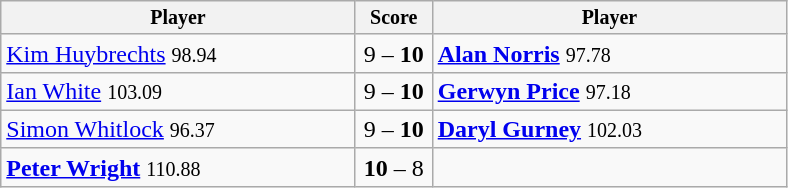<table class="wikitable">
<tr style="font-size:10pt;font-weight:bold">
<th width="230">Player</th>
<th width="45">Score</th>
<th width="230">Player</th>
</tr>
<tr>
<td> <a href='#'>Kim Huybrechts</a> <small><span>98.94</span></small></td>
<td align=center>9 – <strong>10</strong></td>
<td> <strong><a href='#'>Alan Norris</a></strong> <small><span>97.78</span></small></td>
</tr>
<tr>
<td> <a href='#'>Ian White</a> <small><span>103.09</span></small></td>
<td align=center>9 – <strong>10</strong></td>
<td> <strong><a href='#'>Gerwyn Price</a></strong> <small><span>97.18</span></small></td>
</tr>
<tr>
<td> <a href='#'>Simon Whitlock</a> <small><span>96.37</span></small></td>
<td align=center>9 – <strong>10</strong></td>
<td> <strong><a href='#'>Daryl Gurney</a></strong> <small><span>102.03</span></small></td>
</tr>
<tr>
<td> <strong><a href='#'>Peter Wright</a></strong> <small><span>110.88</span></small></td>
<td align=center><strong>10</strong> – 8</td>
<td></td>
</tr>
</table>
